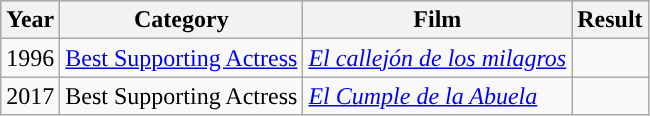<table class="wikitable">
<tr style="background:#b0c4de;">
<th>Year</th>
<th>Category</th>
<th>Film</th>
<th>Result</th>
</tr>
<tr>
<td>1996</td>
<td><a href='#'>Best Supporting Actress</a></td>
<td><em><a href='#'>El callejón de los milagros</a></em></td>
<td></td>
</tr>
<tr>
<td>2017</td>
<td>Best Supporting Actress</td>
<td><em><a href='#'>El Cumple de la Abuela</a></em></td>
<td></td>
</tr>
</table>
